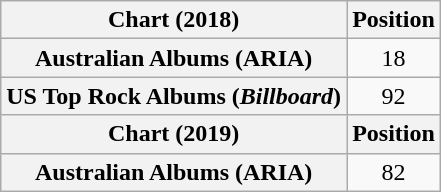<table class="wikitable plainrowheaders" style="text-align:center">
<tr>
<th>Chart (2018)</th>
<th>Position</th>
</tr>
<tr>
<th scope="row">Australian Albums (ARIA)</th>
<td>18</td>
</tr>
<tr>
<th scope="row">US Top Rock Albums (<em>Billboard</em>)</th>
<td>92</td>
</tr>
<tr>
<th>Chart (2019)</th>
<th>Position</th>
</tr>
<tr>
<th scope="row">Australian Albums (ARIA)</th>
<td>82</td>
</tr>
</table>
